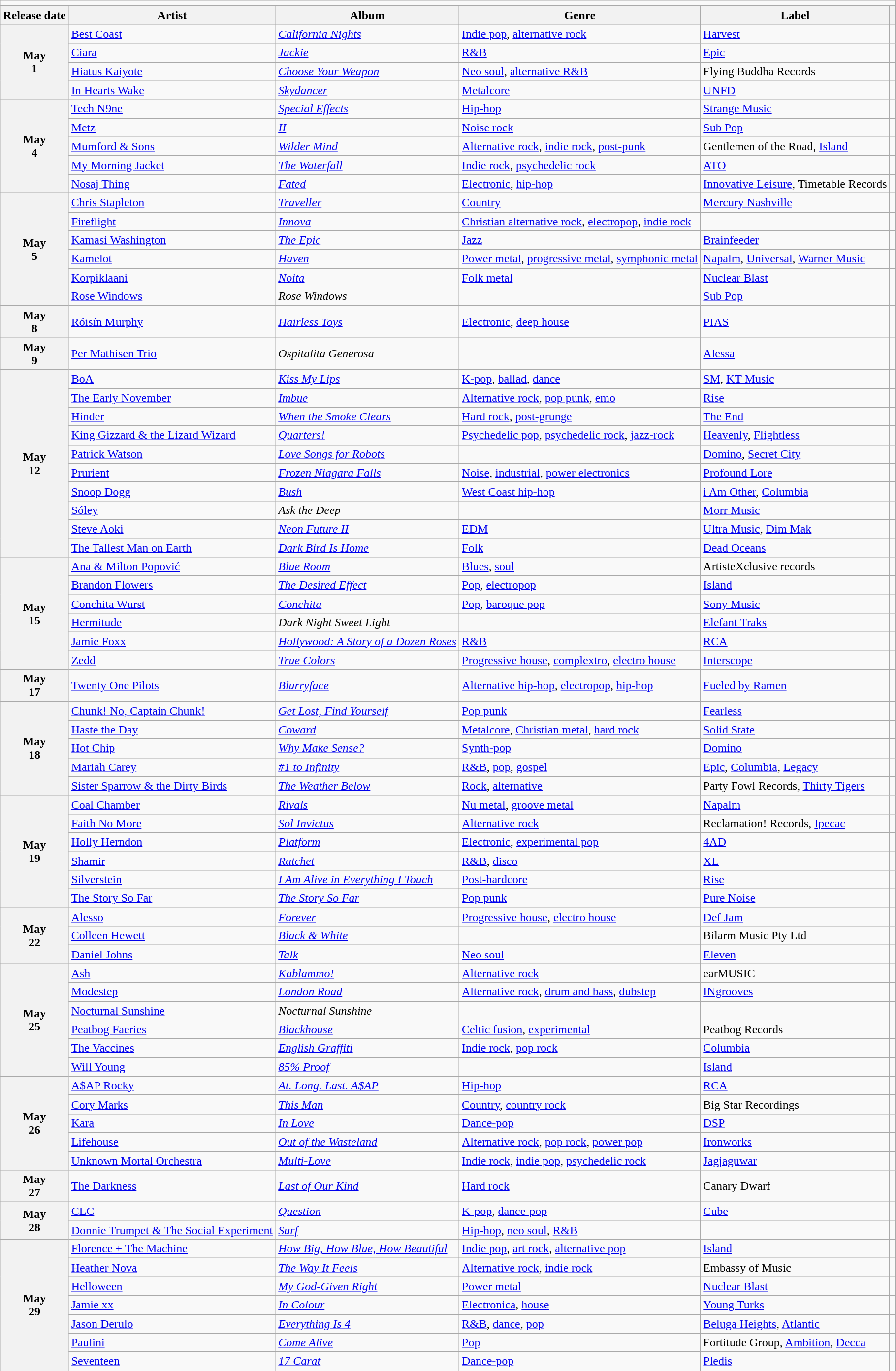<table class="wikitable plainrowheaders">
<tr>
<td colspan="6" style="text-align:center;"></td>
</tr>
<tr>
<th scope="col">Release date</th>
<th scope="col">Artist</th>
<th scope="col">Album</th>
<th scope="col">Genre</th>
<th scope="col">Label</th>
<th scope="col"></th>
</tr>
<tr>
<th scope="row" rowspan="4" style="text-align:center;">May<br>1</th>
<td><a href='#'>Best Coast</a></td>
<td><em><a href='#'>California Nights</a></em></td>
<td><a href='#'>Indie pop</a>, <a href='#'>alternative rock</a></td>
<td><a href='#'>Harvest</a></td>
<td></td>
</tr>
<tr>
<td><a href='#'>Ciara</a></td>
<td><em><a href='#'>Jackie</a></em></td>
<td><a href='#'>R&B</a></td>
<td><a href='#'>Epic</a></td>
<td></td>
</tr>
<tr>
<td><a href='#'>Hiatus Kaiyote</a></td>
<td><em><a href='#'>Choose Your Weapon</a></em></td>
<td><a href='#'>Neo soul</a>, <a href='#'>alternative R&B</a></td>
<td>Flying Buddha Records</td>
<td></td>
</tr>
<tr>
<td><a href='#'>In Hearts Wake</a></td>
<td><em><a href='#'>Skydancer</a></em></td>
<td><a href='#'>Metalcore</a></td>
<td><a href='#'>UNFD</a></td>
<td></td>
</tr>
<tr>
<th scope="row" rowspan="5" style="text-align:center;">May<br>4</th>
<td><a href='#'>Tech N9ne</a></td>
<td><em><a href='#'>Special Effects</a></em></td>
<td><a href='#'>Hip-hop</a></td>
<td><a href='#'>Strange Music</a></td>
<td></td>
</tr>
<tr>
<td><a href='#'>Metz</a></td>
<td><em><a href='#'>II</a></em></td>
<td><a href='#'>Noise rock</a></td>
<td><a href='#'>Sub Pop</a></td>
<td></td>
</tr>
<tr>
<td><a href='#'>Mumford & Sons</a></td>
<td><em><a href='#'>Wilder Mind</a></em></td>
<td><a href='#'>Alternative rock</a>, <a href='#'>indie rock</a>, <a href='#'>post-punk</a></td>
<td>Gentlemen of the Road, <a href='#'>Island</a></td>
<td></td>
</tr>
<tr>
<td><a href='#'>My Morning Jacket</a></td>
<td><em><a href='#'>The Waterfall</a></em></td>
<td><a href='#'>Indie rock</a>, <a href='#'>psychedelic rock</a></td>
<td><a href='#'>ATO</a></td>
<td></td>
</tr>
<tr>
<td><a href='#'>Nosaj Thing</a></td>
<td><em><a href='#'>Fated</a></em></td>
<td><a href='#'>Electronic</a>, <a href='#'>hip-hop</a></td>
<td><a href='#'>Innovative Leisure</a>, Timetable Records</td>
<td></td>
</tr>
<tr>
<th scope="row" rowspan="6" style="text-align:center;">May<br>5</th>
<td><a href='#'>Chris Stapleton</a></td>
<td><em><a href='#'>Traveller</a></em></td>
<td><a href='#'>Country</a></td>
<td><a href='#'>Mercury Nashville</a></td>
<td></td>
</tr>
<tr>
<td><a href='#'>Fireflight</a></td>
<td><em><a href='#'>Innova</a></em></td>
<td><a href='#'>Christian alternative rock</a>, <a href='#'>electropop</a>, <a href='#'>indie rock</a></td>
<td></td>
<td></td>
</tr>
<tr>
<td><a href='#'>Kamasi Washington</a></td>
<td><em><a href='#'>The Epic</a></em></td>
<td><a href='#'>Jazz</a></td>
<td><a href='#'>Brainfeeder</a></td>
<td></td>
</tr>
<tr>
<td><a href='#'>Kamelot</a></td>
<td><em><a href='#'>Haven</a></em></td>
<td><a href='#'>Power metal</a>, <a href='#'>progressive metal</a>, <a href='#'>symphonic metal</a></td>
<td><a href='#'>Napalm</a>, <a href='#'>Universal</a>, <a href='#'>Warner Music</a></td>
<td></td>
</tr>
<tr>
<td><a href='#'>Korpiklaani</a></td>
<td><em><a href='#'>Noita</a></em></td>
<td><a href='#'>Folk metal</a></td>
<td><a href='#'>Nuclear Blast</a></td>
<td></td>
</tr>
<tr>
<td><a href='#'>Rose Windows</a></td>
<td><em>Rose Windows</em></td>
<td></td>
<td><a href='#'>Sub Pop</a></td>
<td></td>
</tr>
<tr>
<th scope="row" style="text-align:center;">May<br>8</th>
<td><a href='#'>Róisín Murphy</a></td>
<td><em><a href='#'>Hairless Toys</a></em></td>
<td><a href='#'>Electronic</a>, <a href='#'>deep house</a></td>
<td><a href='#'>PIAS</a></td>
<td></td>
</tr>
<tr>
<th scope="row" style="text-align:center;">May<br>9</th>
<td><a href='#'>Per Mathisen Trio</a></td>
<td><em>Ospitalita Generosa</em></td>
<td></td>
<td><a href='#'>Alessa</a></td>
<td></td>
</tr>
<tr>
<th scope="row" rowspan="10" style="text-align:center;">May<br>12</th>
<td><a href='#'>BoA</a></td>
<td><em><a href='#'>Kiss My Lips</a></em></td>
<td><a href='#'>K-pop</a>, <a href='#'>ballad</a>, <a href='#'>dance</a></td>
<td><a href='#'>SM</a>, <a href='#'>KT Music</a></td>
<td></td>
</tr>
<tr>
<td><a href='#'>The Early November</a></td>
<td><em><a href='#'>Imbue</a></em></td>
<td><a href='#'>Alternative rock</a>, <a href='#'>pop punk</a>, <a href='#'>emo</a></td>
<td><a href='#'>Rise</a></td>
<td></td>
</tr>
<tr>
<td><a href='#'>Hinder</a></td>
<td><em><a href='#'>When the Smoke Clears</a></em></td>
<td><a href='#'>Hard rock</a>, <a href='#'>post-grunge</a></td>
<td><a href='#'>The End</a></td>
<td></td>
</tr>
<tr>
<td><a href='#'>King Gizzard & the Lizard Wizard</a></td>
<td><em><a href='#'>Quarters!</a></em></td>
<td><a href='#'>Psychedelic pop</a>, <a href='#'>psychedelic rock</a>, <a href='#'>jazz-rock</a></td>
<td><a href='#'>Heavenly</a>, <a href='#'>Flightless</a></td>
<td></td>
</tr>
<tr>
<td><a href='#'>Patrick Watson</a></td>
<td><em><a href='#'>Love Songs for Robots</a></em></td>
<td></td>
<td><a href='#'>Domino</a>, <a href='#'>Secret City</a></td>
<td></td>
</tr>
<tr>
<td><a href='#'>Prurient</a></td>
<td><em><a href='#'>Frozen Niagara Falls</a></em></td>
<td><a href='#'>Noise</a>, <a href='#'>industrial</a>, <a href='#'>power electronics</a></td>
<td><a href='#'>Profound Lore</a></td>
<td></td>
</tr>
<tr>
<td><a href='#'>Snoop Dogg</a></td>
<td><em><a href='#'>Bush</a></em></td>
<td><a href='#'>West Coast hip-hop</a></td>
<td><a href='#'>i Am Other</a>, <a href='#'>Columbia</a></td>
<td></td>
</tr>
<tr>
<td><a href='#'>Sóley</a></td>
<td><em>Ask the Deep</em></td>
<td></td>
<td><a href='#'>Morr Music</a></td>
<td></td>
</tr>
<tr>
<td><a href='#'>Steve Aoki</a></td>
<td><em><a href='#'>Neon Future II</a></em></td>
<td><a href='#'>EDM</a></td>
<td><a href='#'>Ultra Music</a>, <a href='#'>Dim Mak</a></td>
<td></td>
</tr>
<tr>
<td><a href='#'>The Tallest Man on Earth</a></td>
<td><em><a href='#'>Dark Bird Is Home</a></em></td>
<td><a href='#'>Folk</a></td>
<td><a href='#'>Dead Oceans</a></td>
<td></td>
</tr>
<tr>
<th scope="row" rowspan="6" style="text-align:center;">May<br>15</th>
<td><a href='#'>Ana & Milton Popović</a></td>
<td><em><a href='#'>Blue Room</a></em></td>
<td><a href='#'>Blues</a>, <a href='#'>soul</a></td>
<td>ArtisteXclusive records</td>
<td></td>
</tr>
<tr>
<td><a href='#'>Brandon Flowers</a></td>
<td><em><a href='#'>The Desired Effect</a></em></td>
<td><a href='#'>Pop</a>, <a href='#'>electropop</a></td>
<td><a href='#'>Island</a></td>
<td></td>
</tr>
<tr>
<td><a href='#'>Conchita Wurst</a></td>
<td><em><a href='#'>Conchita</a></em></td>
<td><a href='#'>Pop</a>, <a href='#'>baroque pop</a></td>
<td><a href='#'>Sony Music</a></td>
<td></td>
</tr>
<tr>
<td><a href='#'>Hermitude</a></td>
<td><em>Dark Night Sweet Light</em></td>
<td></td>
<td><a href='#'>Elefant Traks</a></td>
<td></td>
</tr>
<tr>
<td><a href='#'>Jamie Foxx</a></td>
<td><em><a href='#'>Hollywood: A Story of a Dozen Roses</a></em></td>
<td><a href='#'>R&B</a></td>
<td><a href='#'>RCA</a></td>
<td></td>
</tr>
<tr>
<td><a href='#'>Zedd</a></td>
<td><em><a href='#'>True Colors</a></em></td>
<td><a href='#'>Progressive house</a>, <a href='#'>complextro</a>, <a href='#'>electro house</a></td>
<td><a href='#'>Interscope</a></td>
<td></td>
</tr>
<tr>
<th scope="row" style="text-align:center;">May<br>17</th>
<td><a href='#'>Twenty One Pilots</a></td>
<td><em><a href='#'>Blurryface</a></em></td>
<td><a href='#'>Alternative hip-hop</a>, <a href='#'>electropop</a>, <a href='#'>hip-hop</a></td>
<td><a href='#'>Fueled by Ramen</a></td>
<td></td>
</tr>
<tr>
<th scope="row" rowspan="5" style="text-align:center;">May<br>18</th>
<td><a href='#'>Chunk! No, Captain Chunk!</a></td>
<td><em><a href='#'>Get Lost, Find Yourself</a></em></td>
<td><a href='#'>Pop punk</a></td>
<td><a href='#'>Fearless</a></td>
<td></td>
</tr>
<tr>
<td><a href='#'>Haste the Day</a></td>
<td><em><a href='#'>Coward</a></em></td>
<td><a href='#'>Metalcore</a>, <a href='#'>Christian metal</a>, <a href='#'>hard rock</a></td>
<td><a href='#'>Solid State</a></td>
<td></td>
</tr>
<tr>
<td><a href='#'>Hot Chip</a></td>
<td><em><a href='#'>Why Make Sense?</a></em></td>
<td><a href='#'>Synth-pop</a></td>
<td><a href='#'>Domino</a></td>
<td></td>
</tr>
<tr>
<td><a href='#'>Mariah Carey</a></td>
<td><em><a href='#'>#1 to Infinity</a></em></td>
<td><a href='#'>R&B</a>, <a href='#'>pop</a>, <a href='#'>gospel</a></td>
<td><a href='#'>Epic</a>, <a href='#'>Columbia</a>, <a href='#'>Legacy</a></td>
<td></td>
</tr>
<tr>
<td><a href='#'>Sister Sparrow & the Dirty Birds</a></td>
<td><em><a href='#'>The Weather Below</a></em></td>
<td><a href='#'>Rock</a>, <a href='#'>alternative</a></td>
<td>Party Fowl Records, <a href='#'>Thirty Tigers</a></td>
<td></td>
</tr>
<tr>
<th scope="row" rowspan="6" style="text-align:center;">May<br>19</th>
<td><a href='#'>Coal Chamber</a></td>
<td><em><a href='#'>Rivals</a></em></td>
<td><a href='#'>Nu metal</a>, <a href='#'>groove metal</a></td>
<td><a href='#'>Napalm</a></td>
<td></td>
</tr>
<tr>
<td><a href='#'>Faith No More</a></td>
<td><em><a href='#'>Sol Invictus</a></em></td>
<td><a href='#'>Alternative rock</a></td>
<td>Reclamation! Records, <a href='#'>Ipecac</a></td>
<td></td>
</tr>
<tr>
<td><a href='#'>Holly Herndon</a></td>
<td><em><a href='#'>Platform</a></em></td>
<td><a href='#'>Electronic</a>, <a href='#'>experimental pop</a></td>
<td><a href='#'>4AD</a></td>
<td></td>
</tr>
<tr>
<td><a href='#'>Shamir</a></td>
<td><em><a href='#'>Ratchet</a></em></td>
<td><a href='#'>R&B</a>, <a href='#'>disco</a></td>
<td><a href='#'>XL</a></td>
<td></td>
</tr>
<tr>
<td><a href='#'>Silverstein</a></td>
<td><em><a href='#'>I Am Alive in Everything I Touch</a></em></td>
<td><a href='#'>Post-hardcore</a></td>
<td><a href='#'>Rise</a></td>
<td></td>
</tr>
<tr>
<td><a href='#'>The Story So Far</a></td>
<td><em><a href='#'>The Story So Far</a></em></td>
<td><a href='#'>Pop punk</a></td>
<td><a href='#'>Pure Noise</a></td>
<td></td>
</tr>
<tr>
<th scope="row" rowspan="3" style="text-align:center;">May<br>22</th>
<td><a href='#'>Alesso</a></td>
<td><em><a href='#'>Forever</a></em></td>
<td><a href='#'>Progressive house</a>, <a href='#'>electro house</a></td>
<td><a href='#'>Def Jam</a></td>
<td></td>
</tr>
<tr>
<td><a href='#'>Colleen Hewett</a></td>
<td><em><a href='#'>Black & White</a></em></td>
<td></td>
<td>Bilarm Music Pty Ltd</td>
<td></td>
</tr>
<tr>
<td><a href='#'>Daniel Johns</a></td>
<td><em><a href='#'>Talk</a></em></td>
<td><a href='#'>Neo soul</a></td>
<td><a href='#'>Eleven</a></td>
<td></td>
</tr>
<tr>
<th scope="row" rowspan="6" style="text-align:center;">May<br>25</th>
<td><a href='#'>Ash</a></td>
<td><em><a href='#'>Kablammo!</a></em></td>
<td><a href='#'>Alternative rock</a></td>
<td>earMUSIC</td>
<td></td>
</tr>
<tr>
<td><a href='#'>Modestep</a></td>
<td><em><a href='#'>London Road</a></em></td>
<td><a href='#'>Alternative rock</a>, <a href='#'>drum and bass</a>,  <a href='#'>dubstep</a></td>
<td><a href='#'>INgrooves</a></td>
<td></td>
</tr>
<tr>
<td><a href='#'>Nocturnal Sunshine</a></td>
<td><em>Nocturnal Sunshine</em></td>
<td></td>
<td></td>
<td></td>
</tr>
<tr>
<td><a href='#'>Peatbog Faeries</a></td>
<td><em><a href='#'>Blackhouse</a></em></td>
<td><a href='#'>Celtic fusion</a>, <a href='#'>experimental</a></td>
<td>Peatbog Records</td>
<td></td>
</tr>
<tr>
<td><a href='#'>The Vaccines</a></td>
<td><em><a href='#'>English Graffiti</a></em></td>
<td><a href='#'>Indie rock</a>, <a href='#'>pop rock</a></td>
<td><a href='#'>Columbia</a></td>
<td></td>
</tr>
<tr>
<td><a href='#'>Will Young</a></td>
<td><em><a href='#'>85% Proof</a></em></td>
<td></td>
<td><a href='#'>Island</a></td>
<td></td>
</tr>
<tr>
<th scope="row" rowspan="5" style="text-align:center;">May<br>26</th>
<td><a href='#'>A$AP Rocky</a></td>
<td><em><a href='#'>At. Long. Last. A$AP</a></em></td>
<td><a href='#'>Hip-hop</a></td>
<td><a href='#'>RCA</a></td>
<td></td>
</tr>
<tr>
<td><a href='#'>Cory Marks</a></td>
<td><em><a href='#'>This Man</a></em></td>
<td><a href='#'>Country</a>, <a href='#'>country rock</a></td>
<td>Big Star Recordings</td>
<td></td>
</tr>
<tr>
<td><a href='#'>Kara</a></td>
<td><em><a href='#'>In Love</a></em></td>
<td><a href='#'>Dance-pop</a></td>
<td><a href='#'>DSP</a></td>
<td></td>
</tr>
<tr>
<td><a href='#'>Lifehouse</a></td>
<td><em><a href='#'>Out of the Wasteland</a></em></td>
<td><a href='#'>Alternative rock</a>, <a href='#'>pop rock</a>, <a href='#'>power pop</a></td>
<td><a href='#'>Ironworks</a></td>
<td></td>
</tr>
<tr>
<td><a href='#'>Unknown Mortal Orchestra</a></td>
<td><em><a href='#'>Multi-Love</a></em></td>
<td><a href='#'>Indie rock</a>, <a href='#'>indie pop</a>, <a href='#'>psychedelic rock</a></td>
<td><a href='#'>Jagjaguwar</a></td>
<td></td>
</tr>
<tr>
<th scope="row" style="text-align:center;">May<br>27</th>
<td><a href='#'>The Darkness</a></td>
<td><em><a href='#'>Last of Our Kind</a></em></td>
<td><a href='#'>Hard rock</a></td>
<td>Canary Dwarf</td>
<td></td>
</tr>
<tr>
<th scope="row" rowspan="2" style="text-align:center;">May<br>28</th>
<td><a href='#'>CLC</a></td>
<td><em><a href='#'>Question</a></em></td>
<td><a href='#'>K-pop</a>, <a href='#'>dance-pop</a></td>
<td><a href='#'>Cube</a></td>
<td></td>
</tr>
<tr>
<td><a href='#'>Donnie Trumpet & The Social Experiment</a></td>
<td><em><a href='#'>Surf</a></em></td>
<td><a href='#'>Hip-hop</a>, <a href='#'>neo soul</a>, <a href='#'>R&B</a></td>
<td></td>
<td></td>
</tr>
<tr>
<th scope="row" rowspan="7" style="text-align:center;">May<br>29</th>
<td><a href='#'>Florence + The Machine</a></td>
<td><em><a href='#'>How Big, How Blue, How Beautiful</a></em></td>
<td><a href='#'>Indie pop</a>, <a href='#'>art rock</a>, <a href='#'>alternative pop</a></td>
<td><a href='#'>Island</a></td>
<td></td>
</tr>
<tr>
<td><a href='#'>Heather Nova</a></td>
<td><em><a href='#'>The Way It Feels</a></em></td>
<td><a href='#'>Alternative rock</a>, <a href='#'>indie rock</a></td>
<td>Embassy of Music</td>
<td></td>
</tr>
<tr>
<td><a href='#'>Helloween</a></td>
<td><em><a href='#'>My God-Given Right</a></em></td>
<td><a href='#'>Power metal</a></td>
<td><a href='#'>Nuclear Blast</a></td>
<td></td>
</tr>
<tr>
<td><a href='#'>Jamie xx</a></td>
<td><em><a href='#'>In Colour</a></em></td>
<td><a href='#'>Electronica</a>, <a href='#'>house</a></td>
<td><a href='#'>Young Turks</a></td>
<td></td>
</tr>
<tr>
<td><a href='#'>Jason Derulo</a></td>
<td><em><a href='#'>Everything Is 4</a></em></td>
<td><a href='#'>R&B</a>, <a href='#'>dance</a>, <a href='#'>pop</a></td>
<td><a href='#'>Beluga Heights</a>, <a href='#'>Atlantic</a></td>
<td></td>
</tr>
<tr>
<td><a href='#'>Paulini</a></td>
<td><em><a href='#'>Come Alive</a></em></td>
<td><a href='#'>Pop</a></td>
<td>Fortitude Group, <a href='#'>Ambition</a>, <a href='#'>Decca</a></td>
<td></td>
</tr>
<tr>
<td><a href='#'>Seventeen</a></td>
<td><em><a href='#'>17 Carat</a></em></td>
<td><a href='#'>Dance-pop</a></td>
<td><a href='#'>Pledis</a></td>
<td></td>
</tr>
</table>
